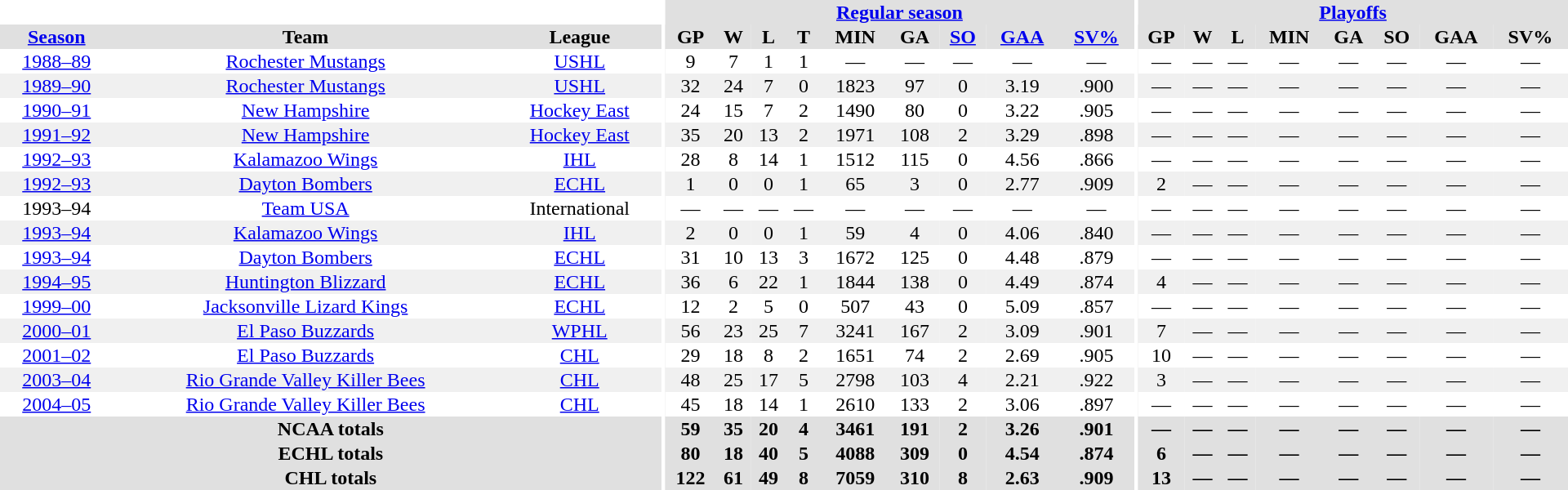<table border="0" cellpadding="1" cellspacing="0" style="text-align:center; width:80em">
<tr bgcolor="#e0e0e0">
<th colspan="3" bgcolor="#ffffff"></th>
<th rowspan="99" bgcolor="#ffffff"></th>
<th colspan="9"><a href='#'>Regular season</a></th>
<th rowspan="99" bgcolor="#ffffff"></th>
<th colspan="8"><a href='#'>Playoffs</a></th>
</tr>
<tr bgcolor="#e0e0e0">
<th><a href='#'>Season</a></th>
<th>Team</th>
<th>League</th>
<th>GP</th>
<th>W</th>
<th>L</th>
<th>T</th>
<th>MIN</th>
<th>GA</th>
<th><a href='#'>SO</a></th>
<th><a href='#'>GAA</a></th>
<th><a href='#'>SV%</a></th>
<th>GP</th>
<th>W</th>
<th>L</th>
<th>MIN</th>
<th>GA</th>
<th>SO</th>
<th>GAA</th>
<th>SV%</th>
</tr>
<tr>
<td><a href='#'>1988–89</a></td>
<td><a href='#'>Rochester Mustangs</a></td>
<td><a href='#'>USHL</a></td>
<td>9</td>
<td>7</td>
<td>1</td>
<td>1</td>
<td>—</td>
<td>—</td>
<td>—</td>
<td>—</td>
<td>—</td>
<td>—</td>
<td>—</td>
<td>—</td>
<td>—</td>
<td>—</td>
<td>—</td>
<td>—</td>
<td>—</td>
</tr>
<tr bgcolor="f0f0f0">
<td><a href='#'>1989–90</a></td>
<td><a href='#'>Rochester Mustangs</a></td>
<td><a href='#'>USHL</a></td>
<td>32</td>
<td>24</td>
<td>7</td>
<td>0</td>
<td>1823</td>
<td>97</td>
<td>0</td>
<td>3.19</td>
<td>.900</td>
<td>—</td>
<td>—</td>
<td>—</td>
<td>—</td>
<td>—</td>
<td>—</td>
<td>—</td>
<td>—</td>
</tr>
<tr>
<td><a href='#'>1990–91</a></td>
<td><a href='#'>New Hampshire</a></td>
<td><a href='#'>Hockey East</a></td>
<td>24</td>
<td>15</td>
<td>7</td>
<td>2</td>
<td>1490</td>
<td>80</td>
<td>0</td>
<td>3.22</td>
<td>.905</td>
<td>—</td>
<td>—</td>
<td>—</td>
<td>—</td>
<td>—</td>
<td>—</td>
<td>—</td>
<td>—</td>
</tr>
<tr bgcolor="f0f0f0">
<td><a href='#'>1991–92</a></td>
<td><a href='#'>New Hampshire</a></td>
<td><a href='#'>Hockey East</a></td>
<td>35</td>
<td>20</td>
<td>13</td>
<td>2</td>
<td>1971</td>
<td>108</td>
<td>2</td>
<td>3.29</td>
<td>.898</td>
<td>—</td>
<td>—</td>
<td>—</td>
<td>—</td>
<td>—</td>
<td>—</td>
<td>—</td>
<td>—</td>
</tr>
<tr>
<td><a href='#'>1992–93</a></td>
<td><a href='#'>Kalamazoo Wings</a></td>
<td><a href='#'>IHL</a></td>
<td>28</td>
<td>8</td>
<td>14</td>
<td>1</td>
<td>1512</td>
<td>115</td>
<td>0</td>
<td>4.56</td>
<td>.866</td>
<td>—</td>
<td>—</td>
<td>—</td>
<td>—</td>
<td>—</td>
<td>—</td>
<td>—</td>
<td>—</td>
</tr>
<tr bgcolor="f0f0f0">
<td><a href='#'>1992–93</a></td>
<td><a href='#'>Dayton Bombers</a></td>
<td><a href='#'>ECHL</a></td>
<td>1</td>
<td>0</td>
<td>0</td>
<td>1</td>
<td>65</td>
<td>3</td>
<td>0</td>
<td>2.77</td>
<td>.909</td>
<td>2</td>
<td>—</td>
<td>—</td>
<td>—</td>
<td>—</td>
<td>—</td>
<td>—</td>
<td>—</td>
</tr>
<tr>
<td>1993–94</td>
<td><a href='#'>Team USA</a></td>
<td>International</td>
<td>—</td>
<td>—</td>
<td>—</td>
<td>—</td>
<td>—</td>
<td>—</td>
<td>—</td>
<td>—</td>
<td>—</td>
<td>—</td>
<td>—</td>
<td>—</td>
<td>—</td>
<td>—</td>
<td>—</td>
<td>—</td>
<td>—</td>
</tr>
<tr bgcolor="f0f0f0">
<td><a href='#'>1993–94</a></td>
<td><a href='#'>Kalamazoo Wings</a></td>
<td><a href='#'>IHL</a></td>
<td>2</td>
<td>0</td>
<td>0</td>
<td>1</td>
<td>59</td>
<td>4</td>
<td>0</td>
<td>4.06</td>
<td>.840</td>
<td>—</td>
<td>—</td>
<td>—</td>
<td>—</td>
<td>—</td>
<td>—</td>
<td>—</td>
<td>—</td>
</tr>
<tr>
<td><a href='#'>1993–94</a></td>
<td><a href='#'>Dayton Bombers</a></td>
<td><a href='#'>ECHL</a></td>
<td>31</td>
<td>10</td>
<td>13</td>
<td>3</td>
<td>1672</td>
<td>125</td>
<td>0</td>
<td>4.48</td>
<td>.879</td>
<td>—</td>
<td>—</td>
<td>—</td>
<td>—</td>
<td>—</td>
<td>—</td>
<td>—</td>
<td>—</td>
</tr>
<tr bgcolor="f0f0f0">
<td><a href='#'>1994–95</a></td>
<td><a href='#'>Huntington Blizzard</a></td>
<td><a href='#'>ECHL</a></td>
<td>36</td>
<td>6</td>
<td>22</td>
<td>1</td>
<td>1844</td>
<td>138</td>
<td>0</td>
<td>4.49</td>
<td>.874</td>
<td>4</td>
<td>—</td>
<td>—</td>
<td>—</td>
<td>—</td>
<td>—</td>
<td>—</td>
<td>—</td>
</tr>
<tr>
<td><a href='#'>1999–00</a></td>
<td><a href='#'>Jacksonville Lizard Kings</a></td>
<td><a href='#'>ECHL</a></td>
<td>12</td>
<td>2</td>
<td>5</td>
<td>0</td>
<td>507</td>
<td>43</td>
<td>0</td>
<td>5.09</td>
<td>.857</td>
<td>—</td>
<td>—</td>
<td>—</td>
<td>—</td>
<td>—</td>
<td>—</td>
<td>—</td>
<td>—</td>
</tr>
<tr bgcolor="f0f0f0">
<td><a href='#'>2000–01</a></td>
<td><a href='#'>El Paso Buzzards</a></td>
<td><a href='#'>WPHL</a></td>
<td>56</td>
<td>23</td>
<td>25</td>
<td>7</td>
<td>3241</td>
<td>167</td>
<td>2</td>
<td>3.09</td>
<td>.901</td>
<td>7</td>
<td>—</td>
<td>—</td>
<td>—</td>
<td>—</td>
<td>—</td>
<td>—</td>
<td>—</td>
</tr>
<tr>
<td><a href='#'>2001–02</a></td>
<td><a href='#'>El Paso Buzzards</a></td>
<td><a href='#'>CHL</a></td>
<td>29</td>
<td>18</td>
<td>8</td>
<td>2</td>
<td>1651</td>
<td>74</td>
<td>2</td>
<td>2.69</td>
<td>.905</td>
<td>10</td>
<td>—</td>
<td>—</td>
<td>—</td>
<td>—</td>
<td>—</td>
<td>—</td>
<td>—</td>
</tr>
<tr bgcolor="f0f0f0">
<td><a href='#'>2003–04</a></td>
<td><a href='#'>Rio Grande Valley Killer Bees</a></td>
<td><a href='#'>CHL</a></td>
<td>48</td>
<td>25</td>
<td>17</td>
<td>5</td>
<td>2798</td>
<td>103</td>
<td>4</td>
<td>2.21</td>
<td>.922</td>
<td>3</td>
<td>—</td>
<td>—</td>
<td>—</td>
<td>—</td>
<td>—</td>
<td>—</td>
<td>—</td>
</tr>
<tr>
<td><a href='#'>2004–05</a></td>
<td><a href='#'>Rio Grande Valley Killer Bees</a></td>
<td><a href='#'>CHL</a></td>
<td>45</td>
<td>18</td>
<td>14</td>
<td>1</td>
<td>2610</td>
<td>133</td>
<td>2</td>
<td>3.06</td>
<td>.897</td>
<td>—</td>
<td>—</td>
<td>—</td>
<td>—</td>
<td>—</td>
<td>—</td>
<td>—</td>
<td>—</td>
</tr>
<tr bgcolor="#e0e0e0">
<th colspan="3">NCAA totals</th>
<th>59</th>
<th>35</th>
<th>20</th>
<th>4</th>
<th>3461</th>
<th>191</th>
<th>2</th>
<th>3.26</th>
<th>.901</th>
<th>—</th>
<th>—</th>
<th>—</th>
<th>—</th>
<th>—</th>
<th>—</th>
<th>—</th>
<th>—</th>
</tr>
<tr bgcolor="#e0e0e0">
<th colspan="3">ECHL totals</th>
<th>80</th>
<th>18</th>
<th>40</th>
<th>5</th>
<th>4088</th>
<th>309</th>
<th>0</th>
<th>4.54</th>
<th>.874</th>
<th>6</th>
<th>—</th>
<th>—</th>
<th>—</th>
<th>—</th>
<th>—</th>
<th>—</th>
<th>—</th>
</tr>
<tr bgcolor="#e0e0e0">
<th colspan="3">CHL totals</th>
<th>122</th>
<th>61</th>
<th>49</th>
<th>8</th>
<th>7059</th>
<th>310</th>
<th>8</th>
<th>2.63</th>
<th>.909</th>
<th>13</th>
<th>—</th>
<th>—</th>
<th>—</th>
<th>—</th>
<th>—</th>
<th>—</th>
<th>—</th>
</tr>
</table>
